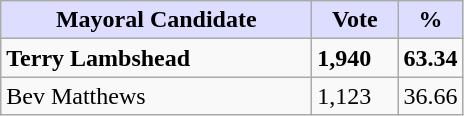<table class="wikitable">
<tr>
<th style="background:#ddf; width:200px;">Mayoral Candidate</th>
<th style="background:#ddf; width:50px;">Vote</th>
<th style="background:#ddf; width:30px;">%</th>
</tr>
<tr>
<td><strong>Terry Lambshead</strong></td>
<td><strong>1,940</strong></td>
<td><strong>63.34</strong></td>
</tr>
<tr>
<td>Bev Matthews</td>
<td>1,123</td>
<td>36.66</td>
</tr>
</table>
